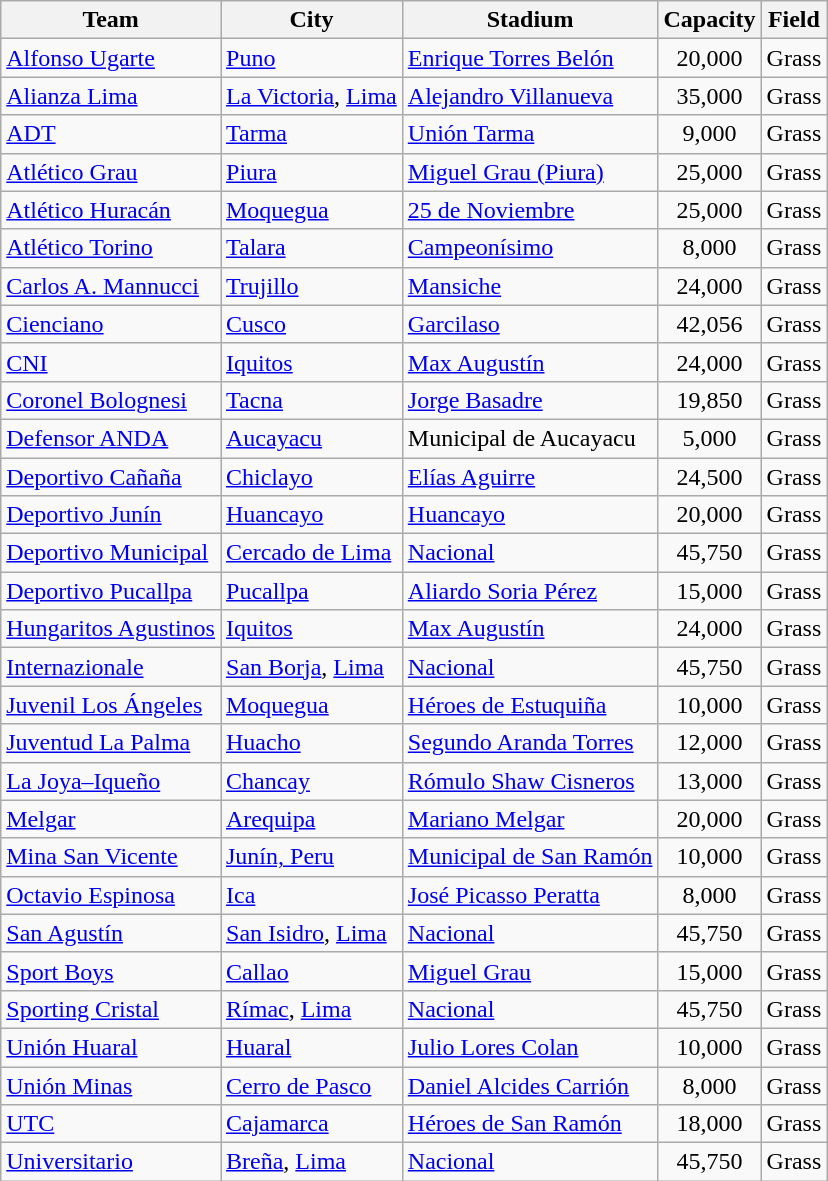<table class="wikitable sortable">
<tr>
<th>Team</th>
<th>City</th>
<th>Stadium</th>
<th>Capacity</th>
<th>Field</th>
</tr>
<tr>
<td><a href='#'>Alfonso Ugarte</a></td>
<td><a href='#'>Puno</a></td>
<td><a href='#'>Enrique Torres Belón</a></td>
<td align="center">20,000</td>
<td>Grass</td>
</tr>
<tr>
<td><a href='#'>Alianza Lima</a></td>
<td><a href='#'>La Victoria</a>, <a href='#'>Lima</a></td>
<td><a href='#'>Alejandro Villanueva</a></td>
<td align="center">35,000</td>
<td>Grass</td>
</tr>
<tr>
<td><a href='#'>ADT</a></td>
<td><a href='#'>Tarma</a></td>
<td><a href='#'>Unión Tarma</a></td>
<td align="center">9,000</td>
<td>Grass</td>
</tr>
<tr>
<td><a href='#'>Atlético Grau</a></td>
<td><a href='#'>Piura</a></td>
<td><a href='#'>Miguel Grau (Piura)</a></td>
<td align="center">25,000</td>
<td>Grass</td>
</tr>
<tr>
<td><a href='#'>Atlético Huracán</a></td>
<td><a href='#'>Moquegua</a></td>
<td><a href='#'>25 de Noviembre</a></td>
<td align="center">25,000</td>
<td>Grass</td>
</tr>
<tr>
<td><a href='#'>Atlético Torino</a></td>
<td><a href='#'>Talara</a></td>
<td><a href='#'>Campeonísimo</a></td>
<td align="center">8,000</td>
<td>Grass</td>
</tr>
<tr>
<td><a href='#'>Carlos A. Mannucci</a></td>
<td><a href='#'>Trujillo</a></td>
<td><a href='#'>Mansiche</a></td>
<td align="center">24,000</td>
<td>Grass</td>
</tr>
<tr>
<td><a href='#'>Cienciano</a></td>
<td><a href='#'>Cusco</a></td>
<td><a href='#'>Garcilaso</a></td>
<td align="center">42,056</td>
<td>Grass</td>
</tr>
<tr>
<td><a href='#'>CNI</a></td>
<td><a href='#'>Iquitos</a></td>
<td><a href='#'>Max Augustín</a></td>
<td align="center">24,000</td>
<td>Grass</td>
</tr>
<tr>
<td><a href='#'>Coronel Bolognesi</a></td>
<td><a href='#'>Tacna</a></td>
<td><a href='#'>Jorge Basadre</a></td>
<td align="center">19,850</td>
<td>Grass</td>
</tr>
<tr>
<td><a href='#'>Defensor ANDA</a></td>
<td><a href='#'>Aucayacu</a></td>
<td>Municipal de Aucayacu</td>
<td align="center">5,000</td>
<td>Grass</td>
</tr>
<tr>
<td><a href='#'>Deportivo Cañaña</a></td>
<td><a href='#'>Chiclayo</a></td>
<td><a href='#'>Elías Aguirre</a></td>
<td style="text-align:center;">24,500</td>
<td>Grass</td>
</tr>
<tr>
<td><a href='#'>Deportivo Junín</a></td>
<td><a href='#'>Huancayo</a></td>
<td><a href='#'>Huancayo</a></td>
<td align="center">20,000</td>
<td>Grass</td>
</tr>
<tr>
<td><a href='#'>Deportivo Municipal</a></td>
<td><a href='#'>Cercado de Lima</a></td>
<td><a href='#'>Nacional</a></td>
<td align="center">45,750</td>
<td>Grass</td>
</tr>
<tr>
<td><a href='#'>Deportivo Pucallpa</a></td>
<td><a href='#'>Pucallpa</a></td>
<td><a href='#'>Aliardo Soria Pérez</a></td>
<td align="center">15,000</td>
<td>Grass</td>
</tr>
<tr>
<td><a href='#'>Hungaritos Agustinos</a></td>
<td><a href='#'>Iquitos</a></td>
<td><a href='#'>Max Augustín</a></td>
<td align="center">24,000</td>
<td>Grass</td>
</tr>
<tr>
<td><a href='#'>Internazionale</a></td>
<td><a href='#'>San Borja</a>, <a href='#'>Lima</a></td>
<td><a href='#'>Nacional</a></td>
<td align="center">45,750</td>
<td>Grass</td>
</tr>
<tr>
<td><a href='#'>Juvenil Los Ángeles</a></td>
<td><a href='#'>Moquegua</a></td>
<td><a href='#'>Héroes de Estuquiña</a></td>
<td align="center">10,000</td>
<td>Grass</td>
</tr>
<tr>
<td><a href='#'>Juventud La Palma</a></td>
<td><a href='#'>Huacho</a></td>
<td><a href='#'>Segundo Aranda Torres</a></td>
<td align="center">12,000</td>
<td>Grass</td>
</tr>
<tr>
<td><a href='#'>La Joya–Iqueño</a></td>
<td><a href='#'>Chancay</a></td>
<td><a href='#'>Rómulo Shaw Cisneros</a></td>
<td align="center">13,000</td>
<td>Grass</td>
</tr>
<tr>
<td><a href='#'>Melgar</a></td>
<td><a href='#'>Arequipa</a></td>
<td><a href='#'>Mariano Melgar</a></td>
<td align="center">20,000</td>
<td>Grass</td>
</tr>
<tr>
<td><a href='#'>Mina San Vicente</a></td>
<td><a href='#'>Junín, Peru</a></td>
<td><a href='#'>Municipal de San Ramón</a></td>
<td align="center">10,000</td>
<td>Grass</td>
</tr>
<tr>
<td><a href='#'>Octavio Espinosa</a></td>
<td><a href='#'>Ica</a></td>
<td><a href='#'>José Picasso Peratta</a></td>
<td align="center">8,000</td>
<td>Grass</td>
</tr>
<tr>
<td><a href='#'>San Agustín</a></td>
<td><a href='#'>San Isidro</a>, <a href='#'>Lima</a></td>
<td><a href='#'>Nacional</a></td>
<td align="center">45,750</td>
<td>Grass</td>
</tr>
<tr>
<td><a href='#'>Sport Boys</a></td>
<td><a href='#'>Callao</a></td>
<td><a href='#'>Miguel Grau</a></td>
<td align="center">15,000</td>
<td>Grass</td>
</tr>
<tr>
<td><a href='#'>Sporting Cristal</a></td>
<td><a href='#'>Rímac</a>, <a href='#'>Lima</a></td>
<td><a href='#'>Nacional</a></td>
<td align="center">45,750</td>
<td>Grass</td>
</tr>
<tr>
<td><a href='#'>Unión Huaral</a></td>
<td><a href='#'>Huaral</a></td>
<td><a href='#'>Julio Lores Colan</a></td>
<td align="center">10,000</td>
<td>Grass</td>
</tr>
<tr>
<td><a href='#'>Unión Minas</a></td>
<td><a href='#'>Cerro de Pasco</a></td>
<td><a href='#'>Daniel Alcides Carrión</a></td>
<td align="center">8,000</td>
<td>Grass</td>
</tr>
<tr>
<td><a href='#'>UTC</a></td>
<td><a href='#'>Cajamarca</a></td>
<td><a href='#'>Héroes de San Ramón</a></td>
<td align="center">18,000</td>
<td>Grass</td>
</tr>
<tr>
<td><a href='#'>Universitario</a></td>
<td><a href='#'>Breña</a>, <a href='#'>Lima</a></td>
<td><a href='#'>Nacional</a></td>
<td align="center">45,750</td>
<td>Grass</td>
</tr>
</table>
